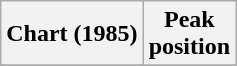<table class="wikitable">
<tr>
<th>Chart (1985)</th>
<th>Peak<br>position</th>
</tr>
<tr>
</tr>
</table>
